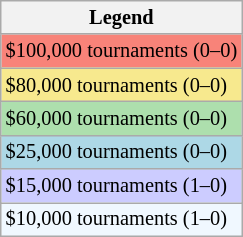<table class=wikitable style="font-size:85%">
<tr>
<th>Legend</th>
</tr>
<tr style="background:#f88379;">
<td>$100,000 tournaments (0–0)</td>
</tr>
<tr style="background:#f7e98e;">
<td>$80,000 tournaments (0–0)</td>
</tr>
<tr style="background:#addfad;">
<td>$60,000 tournaments (0–0)</td>
</tr>
<tr style="background:lightblue;">
<td>$25,000 tournaments (0–0)</td>
</tr>
<tr style="background:#ccccff;">
<td>$15,000 tournaments (1–0)</td>
</tr>
<tr style="background:#f0f8ff;">
<td>$10,000 tournaments (1–0)</td>
</tr>
</table>
